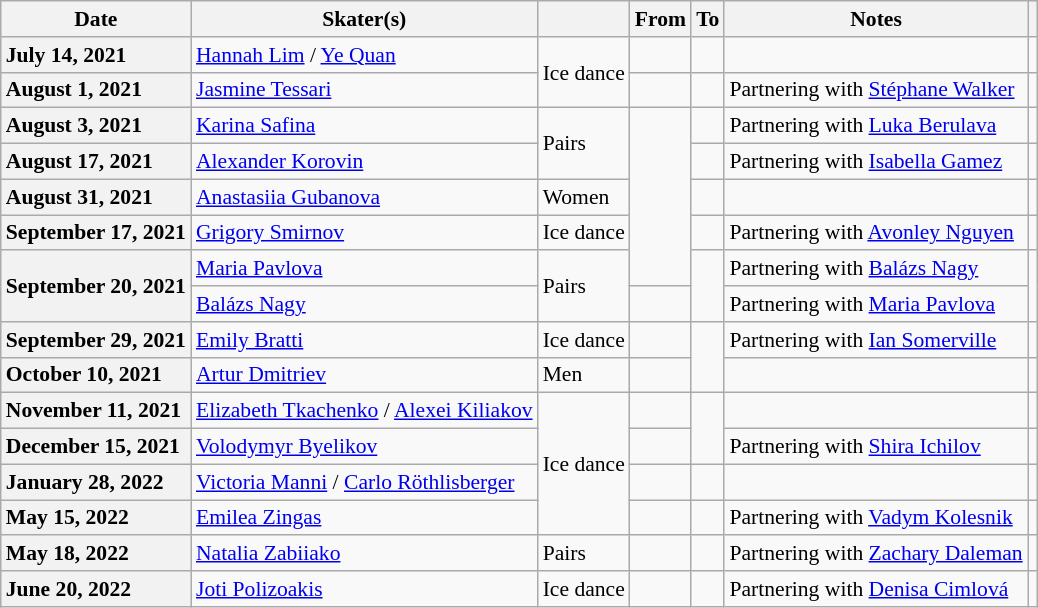<table class="wikitable unsortable" style="text-align:left; font-size:90%">
<tr>
<th scope="col">Date</th>
<th scope="col">Skater(s)</th>
<th scope="col"></th>
<th scope="col">From</th>
<th scope="col">To</th>
<th scope="col">Notes</th>
<th scope="col"></th>
</tr>
<tr>
<th scope="row" style="text-align:left">July 14, 2021</th>
<td><a href='#'>Hannah Lim</a> / <a href='#'>Ye Quan</a></td>
<td rowspan="2">Ice dance</td>
<td></td>
<td></td>
<td></td>
<td></td>
</tr>
<tr>
<th scope="row" style="text-align:left">August 1, 2021</th>
<td><a href='#'>Jasmine Tessari</a></td>
<td></td>
<td></td>
<td>Partnering with <a href='#'>Stéphane Walker</a></td>
<td></td>
</tr>
<tr>
<th scope="row" style="text-align:left">August 3, 2021</th>
<td><a href='#'>Karina Safina</a></td>
<td rowspan="2">Pairs</td>
<td rowspan="5"></td>
<td></td>
<td>Partnering with <a href='#'>Luka Berulava</a></td>
<td></td>
</tr>
<tr>
<th scope="row" style="text-align:left">August 17, 2021</th>
<td><a href='#'>Alexander Korovin</a></td>
<td></td>
<td>Partnering with <a href='#'>Isabella Gamez</a></td>
<td></td>
</tr>
<tr>
<th scope="row" style="text-align:left">August 31, 2021</th>
<td><a href='#'>Anastasiia Gubanova</a></td>
<td>Women</td>
<td></td>
<td></td>
<td></td>
</tr>
<tr>
<th scope="row" style="text-align:left">September 17, 2021</th>
<td><a href='#'>Grigory Smirnov</a></td>
<td>Ice dance</td>
<td></td>
<td>Partnering with <a href='#'>Avonley Nguyen</a></td>
<td></td>
</tr>
<tr>
<th scope="row" style="text-align:left" rowspan=2>September 20, 2021</th>
<td><a href='#'>Maria Pavlova</a></td>
<td rowspan="2">Pairs</td>
<td rowspan="2"></td>
<td>Partnering with <a href='#'>Balázs Nagy</a></td>
<td rowspan=2></td>
</tr>
<tr>
<td><a href='#'>Balázs Nagy</a></td>
<td></td>
<td>Partnering with <a href='#'>Maria Pavlova</a></td>
</tr>
<tr>
<th scope="row" style="text-align:left">September 29, 2021</th>
<td><a href='#'>Emily Bratti</a></td>
<td>Ice dance</td>
<td></td>
<td rowspan="2"></td>
<td>Partnering with <a href='#'>Ian Somerville</a></td>
<td></td>
</tr>
<tr>
<th scope="row" style="text-align:left">October 10, 2021</th>
<td><a href='#'>Artur Dmitriev</a></td>
<td>Men</td>
<td></td>
<td></td>
<td></td>
</tr>
<tr>
<th scope="row" style="text-align:left">November 11, 2021</th>
<td><a href='#'>Elizabeth Tkachenko</a> / <a href='#'>Alexei Kiliakov</a></td>
<td rowspan="4">Ice dance</td>
<td></td>
<td rowspan="2"></td>
<td></td>
<td></td>
</tr>
<tr>
<th scope="row" style="text-align:left">December 15, 2021</th>
<td><a href='#'>Volodymyr Byelikov</a></td>
<td></td>
<td>Partnering with <a href='#'>Shira Ichilov</a></td>
<td></td>
</tr>
<tr>
<th scope="row" style="text-align:left">January 28, 2022</th>
<td><a href='#'>Victoria Manni</a> / <a href='#'>Carlo Röthlisberger</a></td>
<td></td>
<td></td>
<td></td>
<td></td>
</tr>
<tr>
<th scope="row" style="text-align:left">May 15, 2022</th>
<td><a href='#'>Emilea Zingas</a></td>
<td></td>
<td></td>
<td>Partnering with <a href='#'>Vadym Kolesnik</a></td>
<td></td>
</tr>
<tr>
<th scope="row" style="text-align:left">May 18, 2022</th>
<td><a href='#'>Natalia Zabiiako</a></td>
<td>Pairs</td>
<td></td>
<td></td>
<td>Partnering with <a href='#'>Zachary Daleman</a></td>
<td></td>
</tr>
<tr>
<th scope="row" style="text-align:left">June 20, 2022</th>
<td><a href='#'>Joti Polizoakis</a></td>
<td>Ice dance</td>
<td></td>
<td></td>
<td>Partnering with <a href='#'>Denisa Cimlová</a></td>
<td></td>
</tr>
</table>
